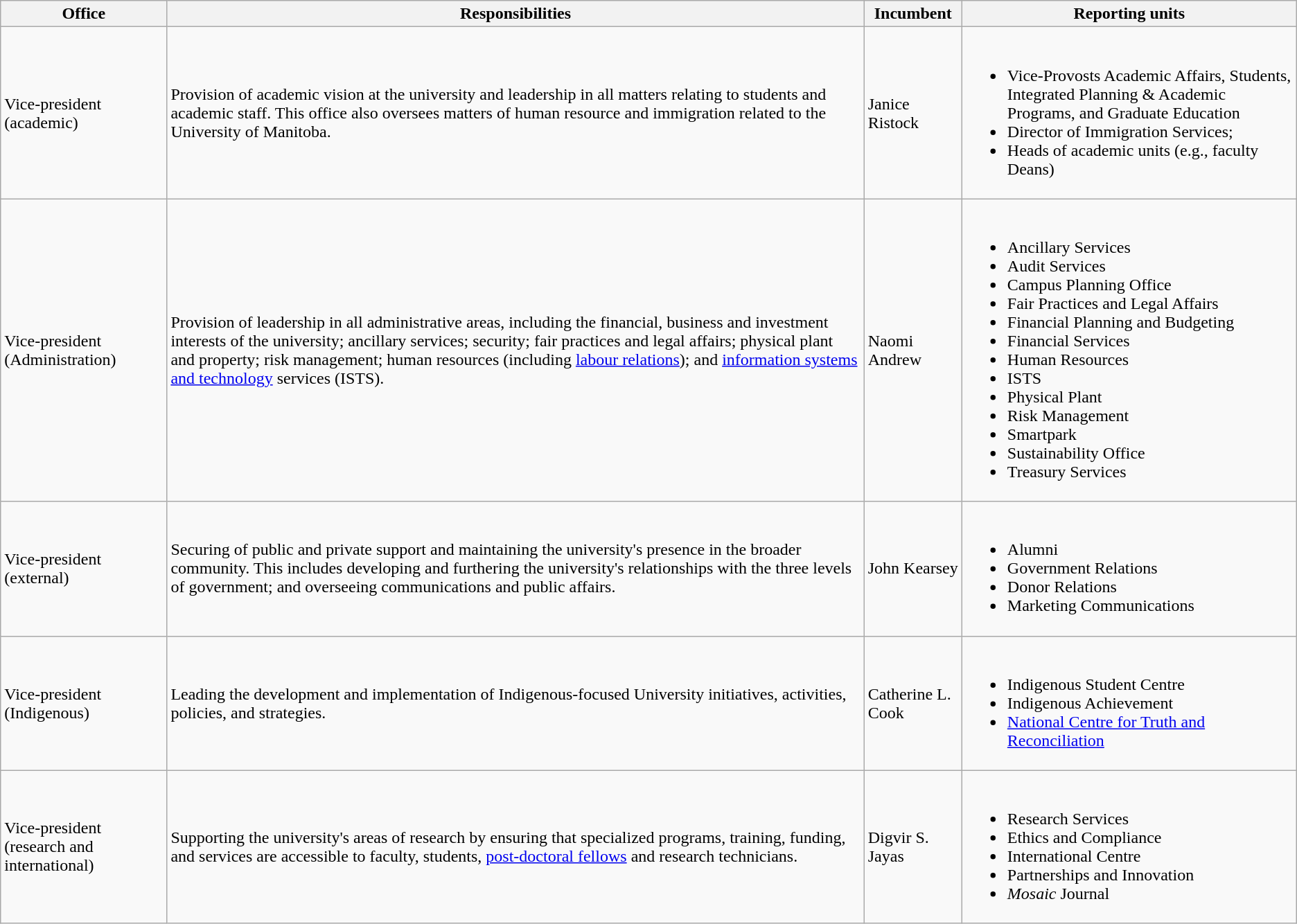<table class="wikitable">
<tr>
<th>Office</th>
<th>Responsibilities</th>
<th>Incumbent</th>
<th>Reporting units</th>
</tr>
<tr>
<td>Vice-president (academic)</td>
<td>Provision of academic vision at the university and leadership in all matters relating to students and academic staff. This office also oversees matters of human resource and immigration related to the University of Manitoba.</td>
<td>Janice Ristock</td>
<td><br><ul><li>Vice-Provosts Academic Affairs, Students, Integrated Planning & Academic Programs, and Graduate Education</li><li>Director of Immigration Services;</li><li>Heads of academic units (e.g.,  faculty Deans)</li></ul></td>
</tr>
<tr>
<td>Vice-president (Administration)</td>
<td>Provision of leadership in all administrative areas, including the financial, business and investment interests of the university; ancillary services; security; fair practices and legal affairs; physical plant and property; risk management; human resources (including <a href='#'>labour relations</a>); and <a href='#'>information systems and technology</a> services (ISTS).</td>
<td>Naomi Andrew</td>
<td><br><ul><li>Ancillary Services</li><li>Audit Services</li><li>Campus Planning Office</li><li>Fair Practices and Legal Affairs</li><li>Financial Planning and Budgeting</li><li>Financial Services</li><li>Human Resources</li><li>ISTS</li><li>Physical Plant</li><li>Risk Management</li><li>Smartpark</li><li>Sustainability Office</li><li>Treasury Services</li></ul></td>
</tr>
<tr>
<td>Vice-president (external)</td>
<td>Securing of public and private support and maintaining the university's presence in the broader community. This includes developing and furthering the university's relationships with the three levels of government; and overseeing communications and public affairs.</td>
<td>John Kearsey</td>
<td><br><ul><li>Alumni</li><li>Government Relations</li><li>Donor Relations</li><li>Marketing Communications</li></ul></td>
</tr>
<tr>
<td>Vice-president (Indigenous)</td>
<td>Leading the development and implementation of Indigenous-focused University initiatives, activities, policies, and strategies.</td>
<td>Catherine L. Cook</td>
<td><br><ul><li>Indigenous Student Centre</li><li>Indigenous Achievement</li><li><a href='#'>National Centre for Truth and Reconciliation</a></li></ul></td>
</tr>
<tr>
<td>Vice-president (research and international)</td>
<td>Supporting the university's areas of research by ensuring that specialized programs, training, funding, and services are accessible to faculty, students, <a href='#'>post-doctoral fellows</a> and research technicians.</td>
<td>Digvir S. Jayas</td>
<td><br><ul><li>Research Services</li><li>Ethics and Compliance</li><li>International Centre</li><li>Partnerships and Innovation</li><li><em>Mosaic</em> Journal</li></ul></td>
</tr>
</table>
